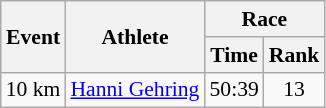<table class="wikitable" border="1" style="font-size:90%">
<tr>
<th rowspan=2>Event</th>
<th rowspan=2>Athlete</th>
<th colspan=2>Race</th>
</tr>
<tr>
<th>Time</th>
<th>Rank</th>
</tr>
<tr>
<td>10 km</td>
<td><a href='#'>Hanni Gehring</a></td>
<td align=center>50:39</td>
<td align=center>13</td>
</tr>
</table>
